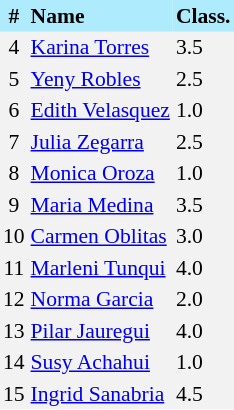<table border=0 cellpadding=2 cellspacing=0  |- bgcolor=#F2F2F2 style="text-align:center; font-size:90%;">
<tr bgcolor=#ADEBFD>
<th>#</th>
<th align=left>Name</th>
<th align=left>Class.</th>
</tr>
<tr>
<td>4</td>
<td align=left><a href='#'>Karina Torres</a></td>
<td align=left>3.5</td>
</tr>
<tr>
<td>5</td>
<td align=left><a href='#'>Yeny Robles</a></td>
<td align=left>2.5</td>
</tr>
<tr>
<td>6</td>
<td align=left><a href='#'>Edith Velasquez</a></td>
<td align=left>1.0</td>
</tr>
<tr>
<td>7</td>
<td align=left><a href='#'>Julia Zegarra</a></td>
<td align=left>2.5</td>
</tr>
<tr>
<td>8</td>
<td align=left><a href='#'>Monica Oroza</a></td>
<td align=left>1.0</td>
</tr>
<tr>
<td>9</td>
<td align=left><a href='#'>Maria Medina</a></td>
<td align=left>3.5</td>
</tr>
<tr>
<td>10</td>
<td align=left><a href='#'>Carmen Oblitas</a></td>
<td align=left>3.0</td>
</tr>
<tr>
<td>11</td>
<td align=left><a href='#'>Marleni Tunqui</a></td>
<td align=left>4.0</td>
</tr>
<tr>
<td>12</td>
<td align=left><a href='#'>Norma Garcia</a></td>
<td align=left>2.0</td>
</tr>
<tr>
<td>13</td>
<td align=left><a href='#'>Pilar Jauregui</a></td>
<td align=left>4.0</td>
</tr>
<tr>
<td>14</td>
<td align=left><a href='#'>Susy Achahui</a></td>
<td align=left>1.0</td>
</tr>
<tr>
<td>15</td>
<td align=left><a href='#'>Ingrid Sanabria</a></td>
<td align=left>4.5</td>
</tr>
</table>
